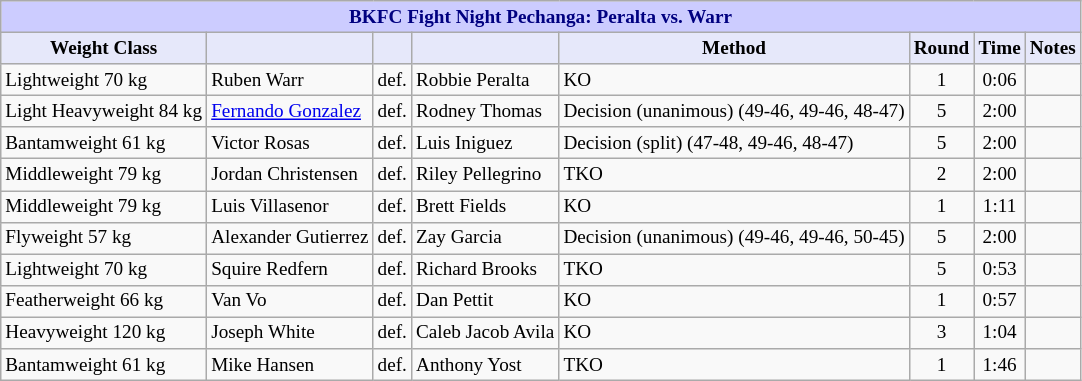<table class="wikitable" style="font-size: 80%;">
<tr>
<th colspan="8" style="background-color: #ccf; color: #000080; text-align: center;"><strong>BKFC Fight Night Pechanga: Peralta vs. Warr</strong></th>
</tr>
<tr>
<th colspan="1" style="background-color: #E6E8FA; color: #000000; text-align: center;">Weight Class</th>
<th colspan="1" style="background-color: #E6E8FA; color: #000000; text-align: center;"></th>
<th colspan="1" style="background-color: #E6E8FA; color: #000000; text-align: center;"></th>
<th colspan="1" style="background-color: #E6E8FA; color: #000000; text-align: center;"></th>
<th colspan="1" style="background-color: #E6E8FA; color: #000000; text-align: center;">Method</th>
<th colspan="1" style="background-color: #E6E8FA; color: #000000; text-align: center;">Round</th>
<th colspan="1" style="background-color: #E6E8FA; color: #000000; text-align: center;">Time</th>
<th colspan="1" style="background-color: #E6E8FA; color: #000000; text-align: center;">Notes</th>
</tr>
<tr>
<td>Lightweight 70 kg</td>
<td> Ruben Warr</td>
<td align="center">def.</td>
<td> Robbie Peralta</td>
<td>KO</td>
<td align="center">1</td>
<td align="center">0:06</td>
<td></td>
</tr>
<tr>
<td>Light Heavyweight 84 kg</td>
<td> <a href='#'>Fernando Gonzalez</a></td>
<td>def.</td>
<td> Rodney Thomas</td>
<td>Decision (unanimous) (49-46, 49-46, 48-47)</td>
<td align="center">5</td>
<td align="center">2:00</td>
<td></td>
</tr>
<tr>
<td>Bantamweight 61 kg</td>
<td> Victor Rosas</td>
<td>def.</td>
<td> Luis Iniguez</td>
<td>Decision (split) (47-48, 49-46, 48-47)</td>
<td align="center">5</td>
<td align="center">2:00</td>
<td></td>
</tr>
<tr>
<td>Middleweight 79 kg</td>
<td> Jordan Christensen</td>
<td>def.</td>
<td> Riley Pellegrino</td>
<td>TKO</td>
<td align="center">2</td>
<td align="center">2:00</td>
<td></td>
</tr>
<tr>
<td>Middleweight 79 kg</td>
<td> Luis Villasenor</td>
<td>def.</td>
<td> Brett Fields</td>
<td>KO</td>
<td align="center">1</td>
<td align="center">1:11</td>
<td></td>
</tr>
<tr>
<td>Flyweight 57 kg</td>
<td> Alexander Gutierrez</td>
<td>def.</td>
<td> Zay Garcia</td>
<td>Decision (unanimous) (49-46, 49-46, 50-45)</td>
<td align="center">5</td>
<td align="center">2:00</td>
<td></td>
</tr>
<tr>
<td>Lightweight 70 kg</td>
<td> Squire Redfern</td>
<td>def.</td>
<td> Richard Brooks</td>
<td>TKO</td>
<td align="center">5</td>
<td align="center">0:53</td>
<td></td>
</tr>
<tr>
<td>Featherweight 66 kg</td>
<td> Van Vo</td>
<td>def.</td>
<td> Dan Pettit</td>
<td>KO</td>
<td align="center">1</td>
<td align="center">0:57</td>
<td></td>
</tr>
<tr>
<td>Heavyweight 120 kg</td>
<td> Joseph White</td>
<td>def.</td>
<td> Caleb Jacob Avila</td>
<td>KO</td>
<td align="center">3</td>
<td align="center">1:04</td>
<td></td>
</tr>
<tr>
<td>Bantamweight 61 kg</td>
<td> Mike Hansen</td>
<td>def.</td>
<td> Anthony Yost</td>
<td>TKO</td>
<td align="center">1</td>
<td align="center">1:46</td>
<td></td>
</tr>
</table>
